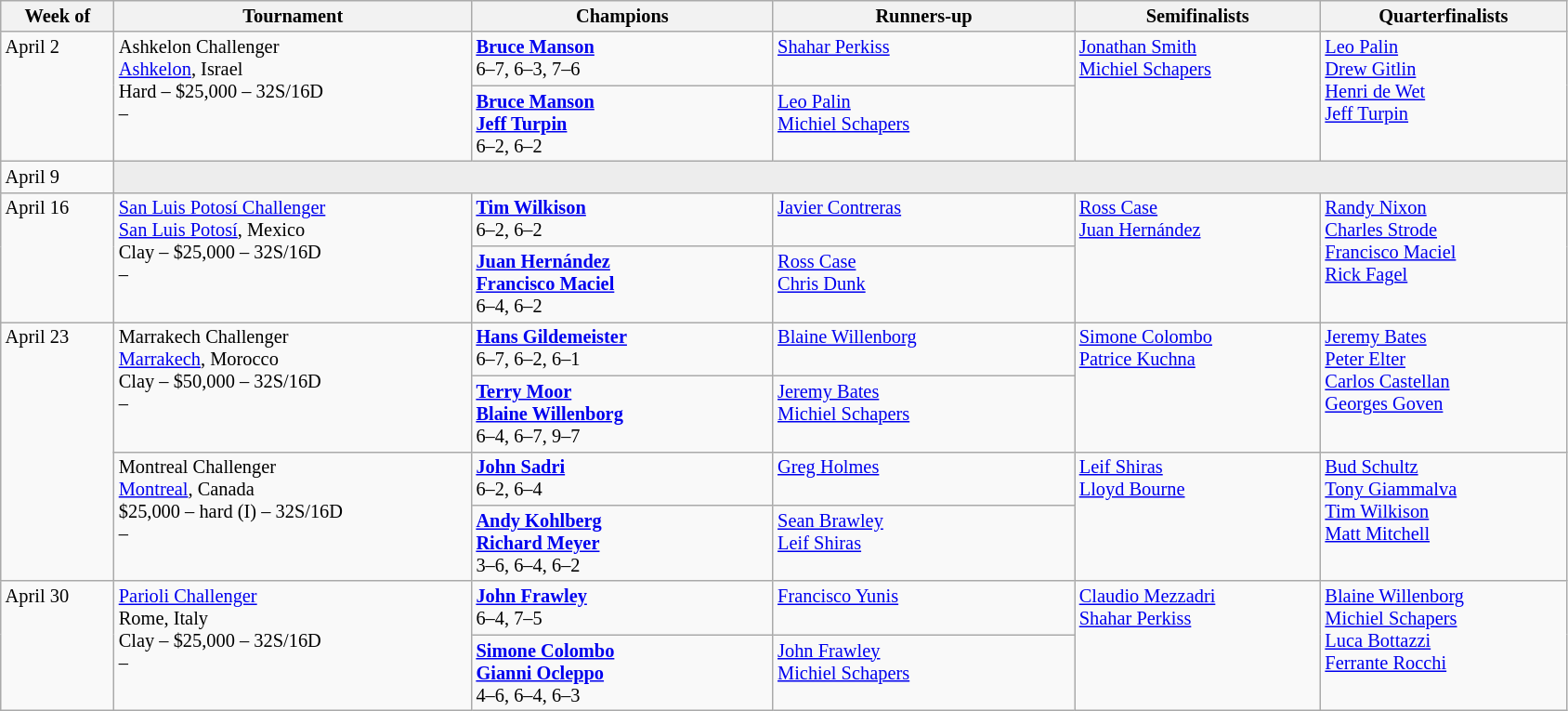<table class="wikitable" style="font-size:85%;">
<tr>
<th width="75">Week of</th>
<th width="250">Tournament</th>
<th width="210">Champions</th>
<th width="210">Runners-up</th>
<th width="170">Semifinalists</th>
<th width="170">Quarterfinalists</th>
</tr>
<tr valign="top">
<td rowspan="2">April 2</td>
<td rowspan="2">Ashkelon Challenger<br> <a href='#'>Ashkelon</a>, Israel<br>Hard – $25,000 – 32S/16D<br>  – </td>
<td> <strong><a href='#'>Bruce Manson</a></strong> <br>6–7, 6–3, 7–6</td>
<td> <a href='#'>Shahar Perkiss</a></td>
<td rowspan="2"> <a href='#'>Jonathan Smith</a> <br>  <a href='#'>Michiel Schapers</a></td>
<td rowspan="2"> <a href='#'>Leo Palin</a> <br> <a href='#'>Drew Gitlin</a> <br> <a href='#'>Henri de Wet</a> <br>  <a href='#'>Jeff Turpin</a></td>
</tr>
<tr valign="top">
<td> <strong><a href='#'>Bruce Manson</a></strong> <br> <strong><a href='#'>Jeff Turpin</a></strong><br>6–2, 6–2</td>
<td> <a href='#'>Leo Palin</a> <br>  <a href='#'>Michiel Schapers</a></td>
</tr>
<tr valign="top">
<td rowspan="1">April 9</td>
<td colspan="5" bgcolor="#ededed"></td>
</tr>
<tr valign="top">
<td rowspan="2">April 16</td>
<td rowspan="2"><a href='#'>San Luis Potosí Challenger</a><br> <a href='#'>San Luis Potosí</a>, Mexico<br>Clay – $25,000 – 32S/16D<br>  – </td>
<td> <strong><a href='#'>Tim Wilkison</a></strong> <br>6–2, 6–2</td>
<td> <a href='#'>Javier Contreras</a></td>
<td rowspan="2"> <a href='#'>Ross Case</a> <br>  <a href='#'>Juan Hernández</a></td>
<td rowspan="2"> <a href='#'>Randy Nixon</a> <br> <a href='#'>Charles Strode</a> <br> <a href='#'>Francisco Maciel</a> <br>  <a href='#'>Rick Fagel</a></td>
</tr>
<tr valign="top">
<td> <strong><a href='#'>Juan Hernández</a></strong> <br> <strong><a href='#'>Francisco Maciel</a></strong><br>6–4, 6–2</td>
<td> <a href='#'>Ross Case</a><br>  <a href='#'>Chris Dunk</a></td>
</tr>
<tr valign="top">
<td rowspan="4">April 23</td>
<td rowspan="2">Marrakech Challenger<br> <a href='#'>Marrakech</a>, Morocco<br>Clay – $50,000 – 32S/16D<br>  – </td>
<td> <strong><a href='#'>Hans Gildemeister</a></strong> <br>6–7, 6–2, 6–1</td>
<td> <a href='#'>Blaine Willenborg</a></td>
<td rowspan="2"> <a href='#'>Simone Colombo</a> <br>  <a href='#'>Patrice Kuchna</a></td>
<td rowspan="2"> <a href='#'>Jeremy Bates</a> <br> <a href='#'>Peter Elter</a> <br> <a href='#'>Carlos Castellan</a> <br>  <a href='#'>Georges Goven</a></td>
</tr>
<tr valign="top">
<td> <strong><a href='#'>Terry Moor</a></strong> <br> <strong><a href='#'>Blaine Willenborg</a></strong><br>6–4, 6–7, 9–7</td>
<td> <a href='#'>Jeremy Bates</a><br>  <a href='#'>Michiel Schapers</a></td>
</tr>
<tr valign="top">
<td rowspan="2">Montreal Challenger<br> <a href='#'>Montreal</a>, Canada<br>$25,000 – hard (I) – 32S/16D<br>  – </td>
<td> <strong><a href='#'>John Sadri</a></strong> <br>6–2, 6–4</td>
<td> <a href='#'>Greg Holmes</a></td>
<td rowspan="2"> <a href='#'>Leif Shiras</a> <br>  <a href='#'>Lloyd Bourne</a></td>
<td rowspan="2"> <a href='#'>Bud Schultz</a> <br> <a href='#'>Tony Giammalva</a> <br> <a href='#'>Tim Wilkison</a> <br>  <a href='#'>Matt Mitchell</a></td>
</tr>
<tr valign="top">
<td> <strong><a href='#'>Andy Kohlberg</a></strong> <br> <strong><a href='#'>Richard Meyer</a></strong><br>3–6, 6–4, 6–2</td>
<td> <a href='#'>Sean Brawley</a><br>  <a href='#'>Leif Shiras</a></td>
</tr>
<tr valign="top">
<td rowspan="2">April 30</td>
<td rowspan="2"><a href='#'>Parioli Challenger</a><br> Rome, Italy<br>Clay – $25,000 – 32S/16D<br>  – </td>
<td> <strong><a href='#'>John Frawley</a></strong> <br>6–4, 7–5</td>
<td> <a href='#'>Francisco Yunis</a></td>
<td rowspan="2"> <a href='#'>Claudio Mezzadri</a> <br>  <a href='#'>Shahar Perkiss</a></td>
<td rowspan="2"> <a href='#'>Blaine Willenborg</a> <br> <a href='#'>Michiel Schapers</a> <br> <a href='#'>Luca Bottazzi</a> <br>  <a href='#'>Ferrante Rocchi</a></td>
</tr>
<tr valign="top">
<td> <strong><a href='#'>Simone Colombo</a></strong> <br> <strong><a href='#'>Gianni Ocleppo</a></strong><br>4–6, 6–4, 6–3</td>
<td> <a href='#'>John Frawley</a> <br>  <a href='#'>Michiel Schapers</a></td>
</tr>
</table>
